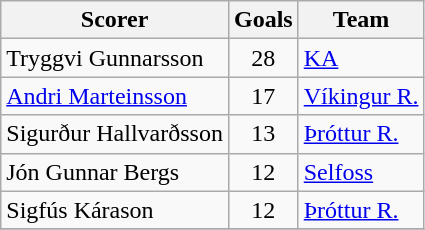<table class="wikitable">
<tr>
<th>Scorer</th>
<th>Goals</th>
<th>Team</th>
</tr>
<tr>
<td> Tryggvi Gunnarsson</td>
<td align=center>28</td>
<td><a href='#'>KA</a></td>
</tr>
<tr>
<td> <a href='#'>Andri Marteinsson</a></td>
<td align=center>17</td>
<td><a href='#'>Víkingur R.</a></td>
</tr>
<tr>
<td> Sigurður Hallvarðsson</td>
<td align=center>13</td>
<td><a href='#'>Þróttur R.</a></td>
</tr>
<tr>
<td> Jón Gunnar Bergs</td>
<td align=center>12</td>
<td><a href='#'>Selfoss</a></td>
</tr>
<tr>
<td> Sigfús Kárason</td>
<td align=center>12</td>
<td><a href='#'>Þróttur R.</a></td>
</tr>
<tr>
</tr>
</table>
